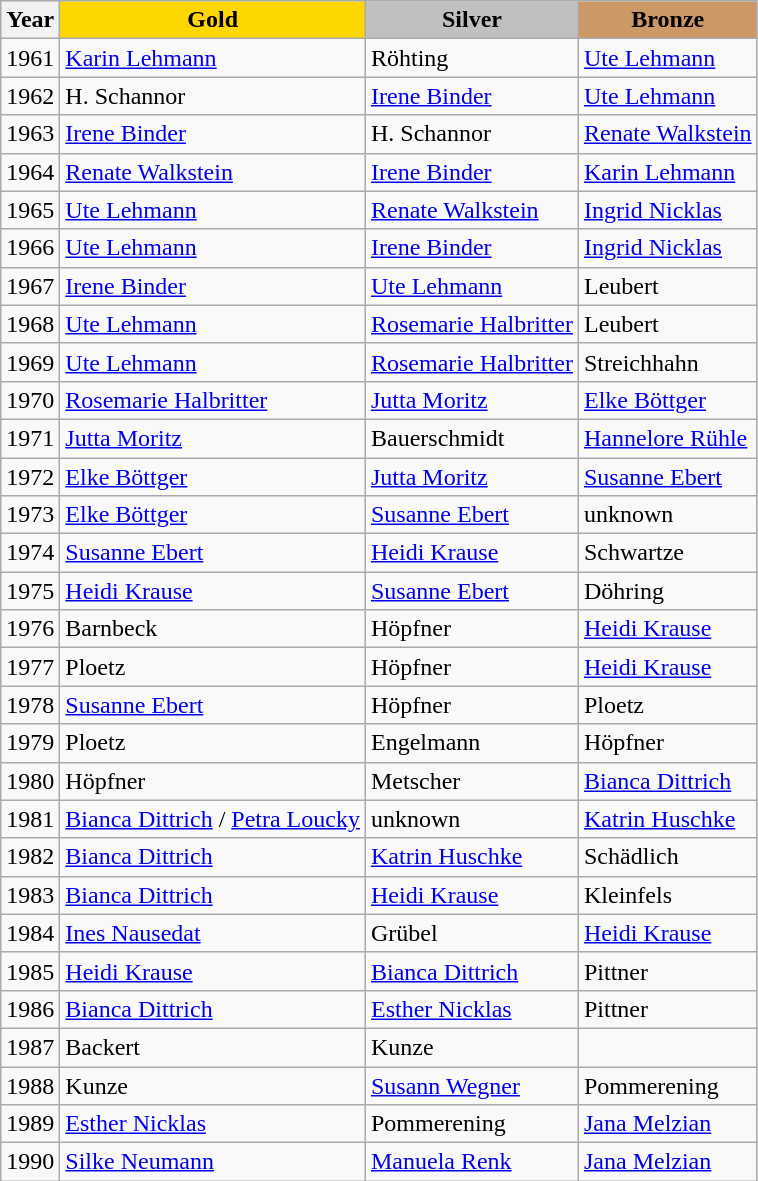<table class="wikitable">
<tr>
<th>Year</th>
<td align="center" bgcolor="gold"><strong>Gold</strong></td>
<td align="center" bgcolor="silver"><strong>Silver</strong></td>
<td align="center" bgcolor="cc9966"><strong>Bronze</strong></td>
</tr>
<tr>
<td>1961</td>
<td><a href='#'>Karin Lehmann</a></td>
<td>Röhting</td>
<td><a href='#'>Ute Lehmann</a></td>
</tr>
<tr>
<td>1962</td>
<td>H. Schannor</td>
<td><a href='#'>Irene Binder</a></td>
<td><a href='#'>Ute Lehmann</a></td>
</tr>
<tr>
<td>1963</td>
<td><a href='#'>Irene Binder</a></td>
<td>H. Schannor</td>
<td><a href='#'>Renate Walkstein</a></td>
</tr>
<tr>
<td>1964</td>
<td><a href='#'>Renate Walkstein</a></td>
<td><a href='#'>Irene Binder</a></td>
<td><a href='#'>Karin Lehmann</a></td>
</tr>
<tr>
<td>1965</td>
<td><a href='#'>Ute Lehmann</a></td>
<td><a href='#'>Renate Walkstein</a></td>
<td><a href='#'>Ingrid Nicklas</a></td>
</tr>
<tr>
<td>1966</td>
<td><a href='#'>Ute Lehmann</a></td>
<td><a href='#'>Irene Binder</a></td>
<td><a href='#'>Ingrid Nicklas</a></td>
</tr>
<tr>
<td>1967</td>
<td><a href='#'>Irene Binder</a></td>
<td><a href='#'>Ute Lehmann</a></td>
<td>Leubert</td>
</tr>
<tr>
<td>1968</td>
<td><a href='#'>Ute Lehmann</a></td>
<td><a href='#'>Rosemarie Halbritter</a></td>
<td>Leubert</td>
</tr>
<tr>
<td>1969</td>
<td><a href='#'>Ute Lehmann</a></td>
<td><a href='#'>Rosemarie Halbritter</a></td>
<td>Streichhahn</td>
</tr>
<tr>
<td>1970</td>
<td><a href='#'>Rosemarie Halbritter</a></td>
<td><a href='#'>Jutta Moritz</a></td>
<td><a href='#'>Elke Böttger</a></td>
</tr>
<tr>
<td>1971</td>
<td><a href='#'>Jutta Moritz</a></td>
<td>Bauerschmidt</td>
<td><a href='#'>Hannelore Rühle</a></td>
</tr>
<tr>
<td>1972</td>
<td><a href='#'>Elke Böttger</a></td>
<td><a href='#'>Jutta Moritz</a></td>
<td><a href='#'>Susanne Ebert</a></td>
</tr>
<tr>
<td>1973</td>
<td><a href='#'>Elke Böttger</a></td>
<td><a href='#'>Susanne Ebert</a></td>
<td>unknown</td>
</tr>
<tr>
<td>1974</td>
<td><a href='#'>Susanne Ebert</a></td>
<td><a href='#'>Heidi Krause</a></td>
<td>Schwartze</td>
</tr>
<tr>
<td>1975</td>
<td><a href='#'>Heidi Krause</a></td>
<td><a href='#'>Susanne Ebert</a></td>
<td>Döhring</td>
</tr>
<tr>
<td>1976</td>
<td>Barnbeck</td>
<td>Höpfner</td>
<td><a href='#'>Heidi Krause</a></td>
</tr>
<tr>
<td>1977</td>
<td>Ploetz</td>
<td>Höpfner</td>
<td><a href='#'>Heidi Krause</a></td>
</tr>
<tr>
<td>1978</td>
<td><a href='#'>Susanne Ebert</a></td>
<td>Höpfner</td>
<td>Ploetz</td>
</tr>
<tr>
<td>1979</td>
<td>Ploetz</td>
<td>Engelmann</td>
<td>Höpfner</td>
</tr>
<tr>
<td>1980</td>
<td>Höpfner</td>
<td>Metscher</td>
<td><a href='#'>Bianca Dittrich</a></td>
</tr>
<tr>
<td>1981</td>
<td><a href='#'>Bianca Dittrich</a> / <a href='#'>Petra Loucky</a></td>
<td>unknown</td>
<td><a href='#'>Katrin Huschke</a></td>
</tr>
<tr>
<td>1982</td>
<td><a href='#'>Bianca Dittrich</a></td>
<td><a href='#'>Katrin Huschke</a></td>
<td>Schädlich</td>
</tr>
<tr>
<td>1983</td>
<td><a href='#'>Bianca Dittrich</a></td>
<td><a href='#'>Heidi Krause</a></td>
<td>Kleinfels</td>
</tr>
<tr>
<td>1984</td>
<td><a href='#'>Ines Nausedat</a></td>
<td>Grübel</td>
<td><a href='#'>Heidi Krause</a></td>
</tr>
<tr>
<td>1985</td>
<td><a href='#'>Heidi Krause</a></td>
<td><a href='#'>Bianca Dittrich</a></td>
<td>Pittner</td>
</tr>
<tr>
<td>1986</td>
<td><a href='#'>Bianca Dittrich</a></td>
<td><a href='#'>Esther Nicklas</a></td>
<td>Pittner</td>
</tr>
<tr>
<td>1987</td>
<td>Backert</td>
<td>Kunze</td>
<td></td>
</tr>
<tr>
<td>1988</td>
<td>Kunze</td>
<td><a href='#'>Susann Wegner</a></td>
<td>Pommerening</td>
</tr>
<tr>
<td>1989</td>
<td><a href='#'>Esther Nicklas</a></td>
<td>Pommerening</td>
<td><a href='#'>Jana Melzian</a></td>
</tr>
<tr>
<td>1990</td>
<td><a href='#'>Silke Neumann</a></td>
<td><a href='#'>Manuela Renk</a></td>
<td><a href='#'>Jana Melzian</a></td>
</tr>
</table>
